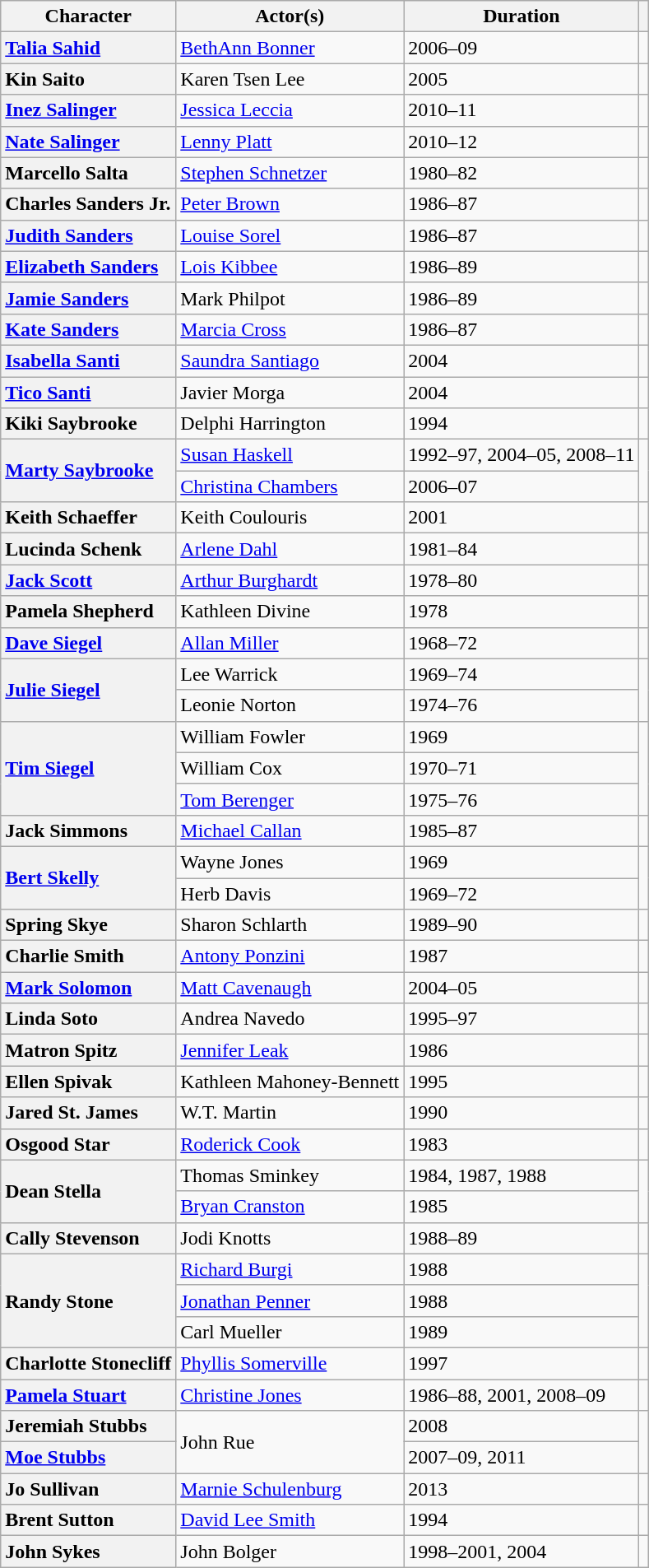<table class="wikitable sortable">
<tr>
<th scope=col>Character</th>
<th scope=col>Actor(s)</th>
<th scope=col>Duration</th>
<th scope=col></th>
</tr>
<tr>
<th scope=row style=text-align:left><a href='#'>Talia Sahid</a></th>
<td><a href='#'>BethAnn Bonner</a></td>
<td>2006–09</td>
<td></td>
</tr>
<tr>
<th scope=row style=text-align:left>Kin Saito</th>
<td>Karen Tsen Lee</td>
<td>2005</td>
<td></td>
</tr>
<tr>
<th scope=row style=text-align:left><a href='#'>Inez Salinger</a></th>
<td><a href='#'>Jessica Leccia</a></td>
<td>2010–11</td>
<td></td>
</tr>
<tr>
<th scope=row style=text-align:left><a href='#'>Nate Salinger</a></th>
<td><a href='#'>Lenny Platt</a></td>
<td>2010–12</td>
<td></td>
</tr>
<tr>
<th scope=row style=text-align:left>Marcello Salta</th>
<td><a href='#'>Stephen Schnetzer</a></td>
<td>1980–82</td>
<td></td>
</tr>
<tr>
<th scope=row style=text-align:left>Charles Sanders Jr.</th>
<td><a href='#'>Peter Brown</a></td>
<td>1986–87</td>
<td></td>
</tr>
<tr>
<th scope=row style=text-align:left><a href='#'>Judith Sanders</a></th>
<td><a href='#'>Louise Sorel</a></td>
<td>1986–87</td>
<td></td>
</tr>
<tr>
<th scope=row style=text-align:left><a href='#'>Elizabeth Sanders</a></th>
<td><a href='#'>Lois Kibbee</a></td>
<td>1986–89</td>
<td></td>
</tr>
<tr>
<th scope=row style=text-align:left><a href='#'>Jamie Sanders</a></th>
<td>Mark Philpot</td>
<td>1986–89</td>
<td></td>
</tr>
<tr>
<th scope=row style=text-align:left><a href='#'>Kate Sanders</a></th>
<td><a href='#'>Marcia Cross</a></td>
<td>1986–87</td>
<td></td>
</tr>
<tr>
<th scope=row style=text-align:left><a href='#'>Isabella Santi</a></th>
<td><a href='#'>Saundra Santiago</a></td>
<td>2004</td>
<td></td>
</tr>
<tr>
<th scope=row style=text-align:left><a href='#'>Tico Santi</a></th>
<td>Javier Morga</td>
<td>2004</td>
<td></td>
</tr>
<tr>
<th scope=row style=text-align:left>Kiki Saybrooke</th>
<td>Delphi Harrington</td>
<td>1994</td>
<td></td>
</tr>
<tr>
<th scope=row style=text-align:left rowspan="2"><a href='#'>Marty Saybrooke</a></th>
<td><a href='#'>Susan Haskell</a></td>
<td>1992–97, 2004–05, 2008–11</td>
<td rowspan="2"></td>
</tr>
<tr>
<td><a href='#'>Christina Chambers</a></td>
<td>2006–07</td>
</tr>
<tr>
<th scope=row style=text-align:left>Keith Schaeffer</th>
<td>Keith Coulouris</td>
<td>2001</td>
<td></td>
</tr>
<tr>
<th scope=row style=text-align:left>Lucinda Schenk</th>
<td><a href='#'>Arlene Dahl</a></td>
<td>1981–84</td>
<td></td>
</tr>
<tr>
<th scope=row style=text-align:left><a href='#'>Jack Scott</a></th>
<td><a href='#'>Arthur Burghardt</a></td>
<td>1978–80</td>
<td></td>
</tr>
<tr>
<th scope=row style=text-align:left>Pamela Shepherd</th>
<td>Kathleen Divine</td>
<td>1978</td>
<td></td>
</tr>
<tr>
<th scope=row style=text-align:left><a href='#'>Dave Siegel</a></th>
<td><a href='#'>Allan Miller</a></td>
<td>1968–72</td>
<td></td>
</tr>
<tr>
<th scope=row style=text-align:left rowspan="2"><a href='#'>Julie Siegel</a></th>
<td>Lee Warrick</td>
<td>1969–74</td>
<td rowspan="2"></td>
</tr>
<tr>
<td>Leonie Norton</td>
<td>1974–76</td>
</tr>
<tr>
<th scope=row style=text-align:left rowspan="3"><a href='#'>Tim Siegel</a></th>
<td>William Fowler</td>
<td>1969</td>
<td rowspan="3"></td>
</tr>
<tr>
<td>William Cox</td>
<td>1970–71</td>
</tr>
<tr>
<td><a href='#'>Tom Berenger</a></td>
<td>1975–76</td>
</tr>
<tr>
<th scope=row style=text-align:left>Jack Simmons</th>
<td><a href='#'>Michael Callan</a></td>
<td>1985–87</td>
<td></td>
</tr>
<tr>
<th scope=row style=text-align:left rowspan="2"><a href='#'>Bert Skelly</a></th>
<td>Wayne Jones</td>
<td>1969</td>
<td rowspan="2"></td>
</tr>
<tr>
<td>Herb Davis</td>
<td>1969–72</td>
</tr>
<tr>
<th scope=row style=text-align:left>Spring Skye</th>
<td>Sharon Schlarth</td>
<td>1989–90</td>
<td></td>
</tr>
<tr>
<th scope=row style=text-align:left>Charlie Smith</th>
<td><a href='#'>Antony Ponzini</a></td>
<td>1987</td>
<td></td>
</tr>
<tr>
<th scope=row style=text-align:left><a href='#'>Mark Solomon</a></th>
<td><a href='#'>Matt Cavenaugh</a></td>
<td>2004–05</td>
<td></td>
</tr>
<tr>
<th scope=row style=text-align:left>Linda Soto</th>
<td>Andrea Navedo</td>
<td>1995–97</td>
<td></td>
</tr>
<tr>
<th scope=row style=text-align:left>Matron Spitz</th>
<td><a href='#'>Jennifer Leak</a></td>
<td>1986</td>
<td></td>
</tr>
<tr>
<th scope=row style=text-align:left>Ellen Spivak</th>
<td>Kathleen Mahoney-Bennett</td>
<td>1995</td>
<td></td>
</tr>
<tr>
<th scope=row style=text-align:left>Jared St. James</th>
<td>W.T. Martin</td>
<td>1990</td>
<td></td>
</tr>
<tr>
<th scope=row style=text-align:left>Osgood Star</th>
<td><a href='#'>Roderick Cook</a></td>
<td>1983</td>
<td></td>
</tr>
<tr>
<th scope=row style=text-align:left rowspan="2">Dean Stella</th>
<td>Thomas Sminkey</td>
<td>1984, 1987, 1988</td>
<td rowspan="2"></td>
</tr>
<tr>
<td><a href='#'>Bryan Cranston</a></td>
<td>1985</td>
</tr>
<tr>
<th scope=row style=text-align:left>Cally Stevenson</th>
<td>Jodi Knotts</td>
<td>1988–89</td>
<td></td>
</tr>
<tr>
<th scope=row style=text-align:left rowspan="3">Randy Stone</th>
<td><a href='#'>Richard Burgi</a></td>
<td>1988</td>
<td rowspan="3"></td>
</tr>
<tr>
<td><a href='#'>Jonathan Penner</a></td>
<td>1988</td>
</tr>
<tr>
<td>Carl Mueller</td>
<td>1989</td>
</tr>
<tr>
<th scope=row style=text-align:left>Charlotte Stonecliff</th>
<td><a href='#'>Phyllis Somerville</a></td>
<td>1997</td>
<td></td>
</tr>
<tr>
<th scope=row style=text-align:left><a href='#'>Pamela Stuart</a></th>
<td><a href='#'>Christine Jones</a></td>
<td>1986–88, 2001, 2008–09</td>
<td></td>
</tr>
<tr>
<th scope=row style=text-align:left>Jeremiah Stubbs</th>
<td rowspan="2">John Rue</td>
<td>2008</td>
<td rowspan="2"></td>
</tr>
<tr>
<th scope=row style=text-align:left><a href='#'>Moe Stubbs</a></th>
<td>2007–09, 2011</td>
</tr>
<tr>
<th scope=row style=text-align:left>Jo Sullivan</th>
<td><a href='#'>Marnie Schulenburg</a></td>
<td>2013</td>
<td></td>
</tr>
<tr>
<th scope=row style=text-align:left>Brent Sutton</th>
<td><a href='#'>David Lee Smith</a></td>
<td>1994</td>
<td></td>
</tr>
<tr>
<th scope=row style=text-align:left>John Sykes</th>
<td>John Bolger</td>
<td>1998–2001, 2004</td>
<td></td>
</tr>
</table>
